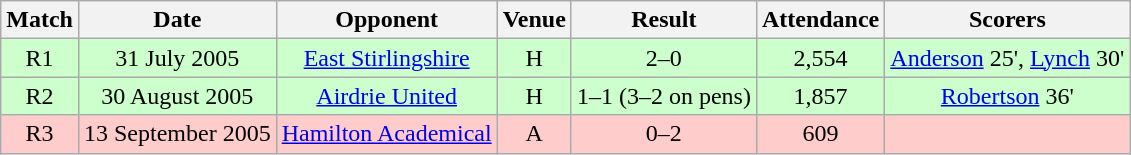<table class="wikitable" style="font-size:100%; text-align:center">
<tr>
<th>Match</th>
<th>Date</th>
<th>Opponent</th>
<th>Venue</th>
<th>Result</th>
<th>Attendance</th>
<th>Scorers</th>
</tr>
<tr style="background: #CCFFCC;">
<td>R1</td>
<td>31 July 2005</td>
<td><a href='#'>East Stirlingshire</a></td>
<td>H</td>
<td>2–0</td>
<td>2,554</td>
<td><a href='#'>Anderson</a> 25', <a href='#'>Lynch</a> 30'</td>
</tr>
<tr style="background: #CCFFCC;">
<td>R2</td>
<td>30 August 2005</td>
<td><a href='#'>Airdrie United</a></td>
<td>H</td>
<td>1–1 (3–2 on pens)</td>
<td>1,857</td>
<td><a href='#'>Robertson</a> 36'</td>
</tr>
<tr style="background: #FFCCCC;">
<td>R3</td>
<td>13 September 2005</td>
<td><a href='#'>Hamilton Academical</a></td>
<td>A</td>
<td>0–2</td>
<td>609</td>
<td></td>
</tr>
</table>
